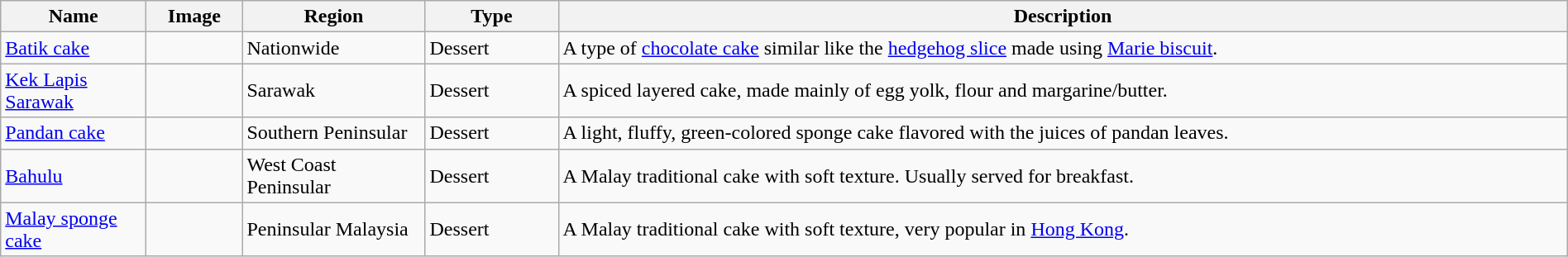<table class="wikitable sortable" width="100%">
<tr>
<th width="110px">Name</th>
<th width="70px">Image</th>
<th width="140px">Region</th>
<th width="100px">Type</th>
<th>Description</th>
</tr>
<tr>
<td><a href='#'>Batik cake</a></td>
<td></td>
<td>Nationwide</td>
<td>Dessert</td>
<td>A type of <a href='#'>chocolate cake</a> similar like the <a href='#'>hedgehog slice</a> made using <a href='#'>Marie biscuit</a>.</td>
</tr>
<tr>
<td><a href='#'>Kek Lapis Sarawak</a></td>
<td></td>
<td>Sarawak</td>
<td>Dessert</td>
<td>A spiced layered cake, made mainly of egg yolk, flour and margarine/butter.</td>
</tr>
<tr>
<td><a href='#'>Pandan cake</a></td>
<td></td>
<td>Southern Peninsular</td>
<td>Dessert</td>
<td>A light, fluffy, green-colored sponge cake flavored with the juices of pandan leaves.</td>
</tr>
<tr>
<td><a href='#'>Bahulu</a></td>
<td></td>
<td>West Coast Peninsular</td>
<td>Dessert</td>
<td>A Malay traditional cake with soft texture. Usually served for breakfast.</td>
</tr>
<tr>
<td><a href='#'>Malay sponge cake</a></td>
<td></td>
<td>Peninsular Malaysia</td>
<td>Dessert</td>
<td>A Malay traditional cake with soft texture, very popular in <a href='#'>Hong Kong</a>.</td>
</tr>
</table>
